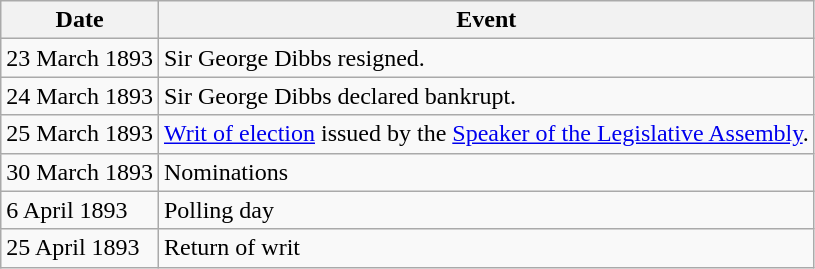<table class="wikitable">
<tr>
<th>Date</th>
<th>Event</th>
</tr>
<tr>
<td>23 March 1893</td>
<td>Sir George Dibbs resigned.</td>
</tr>
<tr>
<td>24 March 1893</td>
<td>Sir George Dibbs declared bankrupt.</td>
</tr>
<tr>
<td>25 March 1893</td>
<td><a href='#'>Writ of election</a> issued by the <a href='#'>Speaker of the Legislative Assembly</a>.</td>
</tr>
<tr>
<td>30 March 1893</td>
<td>Nominations</td>
</tr>
<tr>
<td>6 April 1893</td>
<td>Polling day</td>
</tr>
<tr>
<td>25 April 1893</td>
<td>Return of writ</td>
</tr>
</table>
